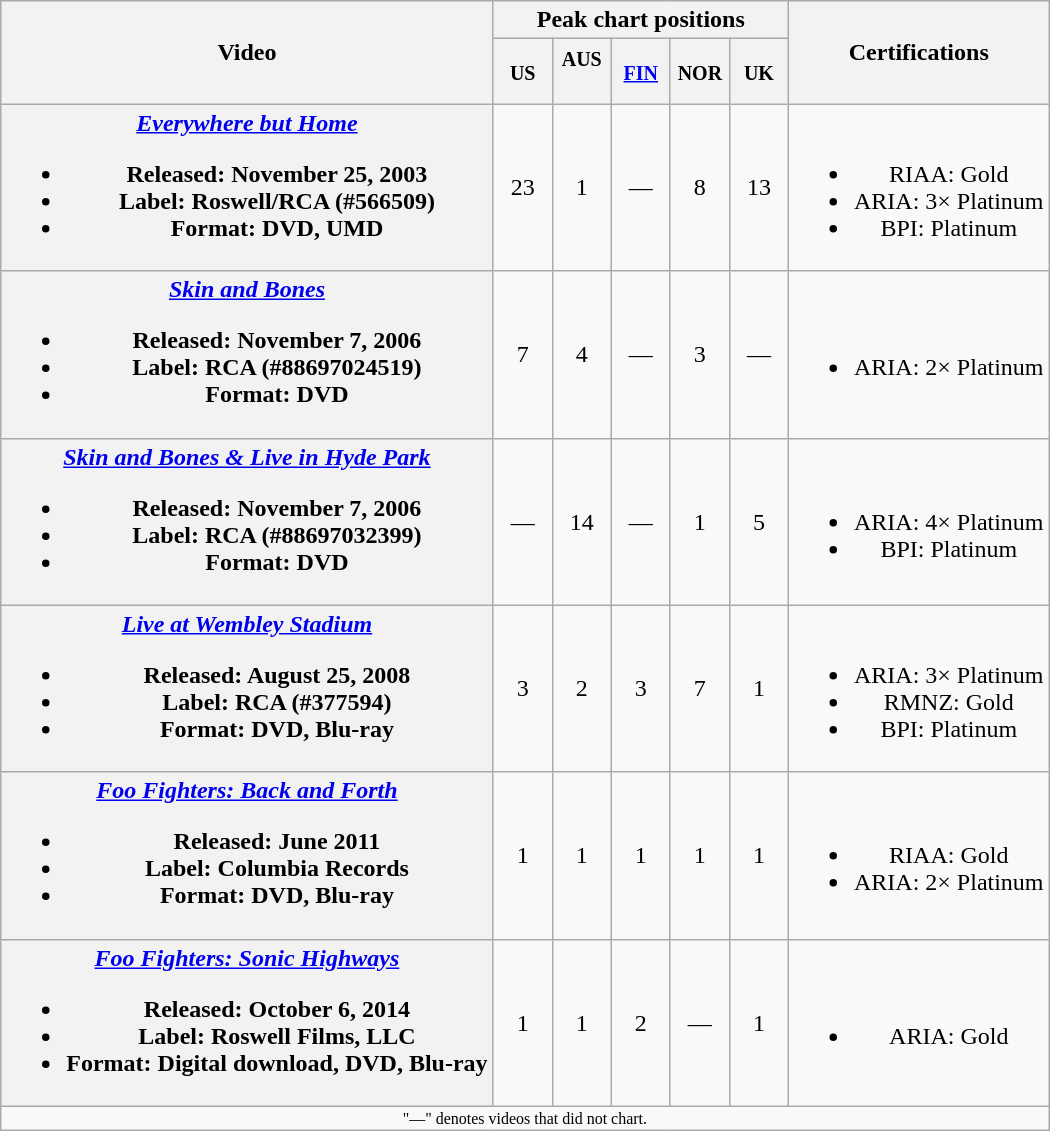<table class="wikitable plainrowheaders" style="text-align:center;">
<tr>
<th rowspan="2">Video</th>
<th style="text-align:center;" colspan="5">Peak chart positions</th>
<th rowspan="2">Certifications</th>
</tr>
<tr>
<th style="width:2em"><small>US</small><br></th>
<th style="width:2em"><small>AUS</small><br><br></th>
<th style="width:2em"><small><a href='#'>FIN</a></small><br></th>
<th style="width:2em"><small>NOR</small><br></th>
<th style="width:2em"><small>UK</small><br></th>
</tr>
<tr>
<th scope="row"><em><a href='#'>Everywhere but Home</a></em><br><ul><li>Released: November 25, 2003</li><li>Label: Roswell/RCA (#566509)</li><li>Format: DVD, UMD</li></ul></th>
<td style="text-align:center;">23</td>
<td style="text-align:center;">1</td>
<td style="text-align:center;">—</td>
<td style="text-align:center;">8</td>
<td style="text-align:center;">13</td>
<td><br><ul><li>RIAA: Gold</li><li>ARIA: 3× Platinum</li><li>BPI: Platinum</li></ul></td>
</tr>
<tr>
<th scope="row"><em><a href='#'>Skin and Bones</a></em><br><ul><li>Released: November 7, 2006</li><li>Label: RCA (#88697024519)</li><li>Format: DVD</li></ul></th>
<td style="text-align:center;">7</td>
<td style="text-align:center;">4</td>
<td style="text-align:center;">—</td>
<td style="text-align:center;">3</td>
<td style="text-align:center;">—</td>
<td><br><ul><li>ARIA: 2× Platinum</li></ul></td>
</tr>
<tr>
<th scope="row"><em><a href='#'>Skin and Bones & Live in Hyde Park</a></em><br><ul><li>Released: November 7, 2006</li><li>Label: RCA (#88697032399)</li><li>Format: DVD</li></ul></th>
<td style="text-align:center;">—</td>
<td style="text-align:center;">14</td>
<td style="text-align:center;">—</td>
<td style="text-align:center;">1</td>
<td style="text-align:center;">5</td>
<td><br><ul><li>ARIA: 4× Platinum</li><li>BPI: Platinum</li></ul></td>
</tr>
<tr>
<th scope="row"><em><a href='#'>Live at Wembley Stadium</a></em><br><ul><li>Released: August 25, 2008</li><li>Label: RCA (#377594)</li><li>Format: DVD, Blu-ray</li></ul></th>
<td style="text-align:center;">3</td>
<td style="text-align:center;">2</td>
<td style="text-align:center;">3</td>
<td style="text-align:center;">7</td>
<td style="text-align:center;">1</td>
<td><br><ul><li>ARIA: 3× Platinum</li><li>RMNZ: Gold</li><li>BPI: Platinum</li></ul></td>
</tr>
<tr>
<th scope="row"><em><a href='#'>Foo Fighters: Back and Forth</a></em><br><ul><li>Released: June 2011</li><li>Label: Columbia Records</li><li>Format: DVD, Blu-ray</li></ul></th>
<td style="text-align:center;">1</td>
<td style="text-align:center;">1</td>
<td style="text-align:center;">1</td>
<td style="text-align:center;">1</td>
<td style="text-align:center;">1</td>
<td><br><ul><li>RIAA: Gold</li><li>ARIA: 2× Platinum</li></ul></td>
</tr>
<tr>
<th scope="row"><em><a href='#'>Foo Fighters: Sonic Highways</a></em><br><ul><li>Released: October 6, 2014</li><li>Label: Roswell Films, LLC</li><li>Format: Digital download, DVD, Blu-ray</li></ul></th>
<td style="text-align:center;">1</td>
<td style="text-align:center;">1</td>
<td style="text-align:center;">2</td>
<td style="text-align:center;">—</td>
<td style="text-align:center;">1</td>
<td><br><ul><li>ARIA: Gold</li></ul></td>
</tr>
<tr>
<td colspan="8" style="text-align:center; font-size:8pt;">"—" denotes videos that did not chart.</td>
</tr>
</table>
